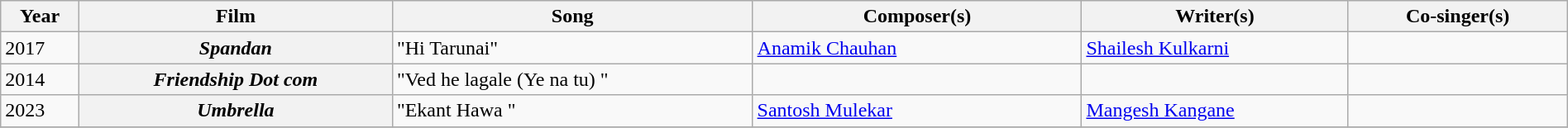<table class="wikitable plainrowheaders" width="100%" textcolor:#000;">
<tr>
<th scope="col" width=5%><strong>Year</strong></th>
<th scope="col" width=20%><strong>Film</strong></th>
<th scope="col" width=23%><strong>Song</strong></th>
<th scope="col" width=21%><strong>Composer(s)</strong></th>
<th scope="col" width=17%><strong>Writer(s)</strong></th>
<th scope="col" width=18%><strong>Co-singer(s)</strong></th>
</tr>
<tr>
<td>2017</td>
<th scope="row"><em>Spandan</em></th>
<td>"Hi Tarunai"</td>
<td><a href='#'>Anamik Chauhan</a></td>
<td><a href='#'>Shailesh Kulkarni</a></td>
<td></td>
</tr>
<tr>
<td>2014</td>
<th scope="row"><em>Friendship Dot com</em></th>
<td>"Ved he lagale (Ye na tu) "</td>
<td></td>
<td></td>
<td></td>
</tr>
<tr>
<td>2023</td>
<th scope="row"><em>Umbrella</em></th>
<td>"Ekant Hawa "</td>
<td><a href='#'>Santosh Mulekar</a></td>
<td><a href='#'>Mangesh Kangane</a></td>
<td></td>
</tr>
<tr>
</tr>
</table>
